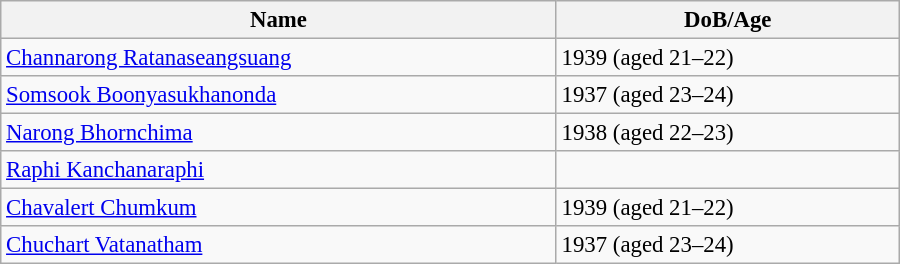<table class="wikitable" style="width:600px; font-size:95%;">
<tr>
<th align="left">Name</th>
<th align="left">DoB/Age</th>
</tr>
<tr>
<td align="left"><a href='#'>Channarong Ratanaseangsuang</a></td>
<td align="left">1939 (aged 21–22)</td>
</tr>
<tr>
<td align="left"><a href='#'>Somsook Boonyasukhanonda</a></td>
<td align="left">1937 (aged 23–24)</td>
</tr>
<tr>
<td align="left"><a href='#'>Narong Bhornchima</a></td>
<td align="left">1938 (aged 22–23)</td>
</tr>
<tr>
<td align="left"><a href='#'>Raphi Kanchanaraphi</a></td>
<td align="left"></td>
</tr>
<tr>
<td align="left"><a href='#'>Chavalert Chumkum</a></td>
<td align="left">1939 (aged 21–22)</td>
</tr>
<tr>
<td align="left"><a href='#'>Chuchart Vatanatham</a></td>
<td align="left">1937 (aged 23–24)</td>
</tr>
</table>
